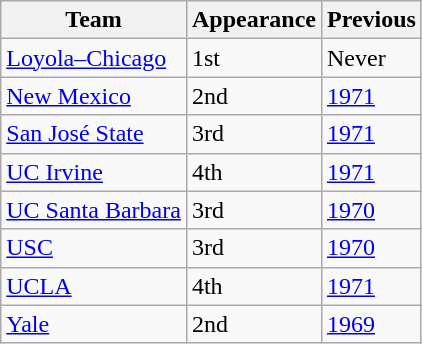<table class="wikitable sortable">
<tr>
<th>Team</th>
<th>Appearance</th>
<th>Previous</th>
</tr>
<tr>
<td><a href='#'>Loyola–Chicago</a></td>
<td>1st</td>
<td>Never</td>
</tr>
<tr>
<td><a href='#'>New Mexico</a></td>
<td>2nd</td>
<td><a href='#'>1971</a></td>
</tr>
<tr>
<td><a href='#'>San José State</a></td>
<td>3rd</td>
<td><a href='#'>1971</a></td>
</tr>
<tr>
<td><a href='#'>UC Irvine</a></td>
<td>4th</td>
<td><a href='#'>1971</a></td>
</tr>
<tr>
<td><a href='#'>UC Santa Barbara</a></td>
<td>3rd</td>
<td><a href='#'>1970</a></td>
</tr>
<tr>
<td><a href='#'>USC</a></td>
<td>3rd</td>
<td><a href='#'>1970</a></td>
</tr>
<tr>
<td><a href='#'>UCLA</a></td>
<td>4th</td>
<td><a href='#'>1971</a></td>
</tr>
<tr>
<td><a href='#'>Yale</a></td>
<td>2nd</td>
<td><a href='#'>1969</a></td>
</tr>
</table>
